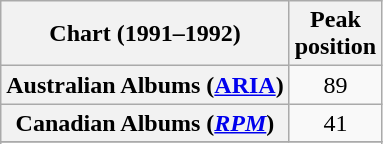<table class="wikitable sortable plainrowheaders" style="text-align:center">
<tr>
<th scope="col">Chart (1991–1992)</th>
<th scope="col">Peak<br>position</th>
</tr>
<tr>
<th scope="row">Australian Albums (<a href='#'>ARIA</a>)</th>
<td>89</td>
</tr>
<tr>
<th scope="row">Canadian Albums (<em><a href='#'>RPM</a></em>)</th>
<td>41</td>
</tr>
<tr>
</tr>
<tr>
</tr>
<tr>
</tr>
<tr>
</tr>
<tr>
</tr>
<tr>
</tr>
<tr>
</tr>
</table>
